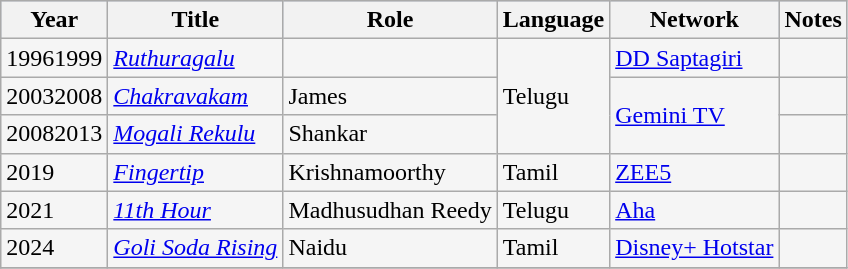<table class="wikitable sortable" style="background:#f5f5f5;">
<tr style="background:#B0C4DE;">
<th>Year</th>
<th>Title</th>
<th>Role</th>
<th>Language</th>
<th>Network</th>
<th>Notes</th>
</tr>
<tr>
<td>19961999</td>
<td><em><a href='#'>Ruthuragalu</a></em></td>
<td></td>
<td rowspan="3">Telugu</td>
<td><a href='#'>DD Saptagiri</a></td>
<td></td>
</tr>
<tr>
<td>20032008</td>
<td><em><a href='#'>Chakravakam</a></em></td>
<td>James</td>
<td rowspan="2"><a href='#'>Gemini TV</a></td>
<td></td>
</tr>
<tr>
<td>20082013</td>
<td><em><a href='#'>Mogali Rekulu</a></em></td>
<td>Shankar</td>
<td></td>
</tr>
<tr>
<td>2019</td>
<td><em><a href='#'>Fingertip</a></em></td>
<td>Krishnamoorthy</td>
<td>Tamil</td>
<td><a href='#'>ZEE5</a></td>
<td></td>
</tr>
<tr>
<td>2021</td>
<td><em><a href='#'>11th Hour</a></em></td>
<td>Madhusudhan Reedy</td>
<td>Telugu</td>
<td><a href='#'>Aha</a></td>
<td></td>
</tr>
<tr>
<td>2024</td>
<td><em><a href='#'>Goli Soda Rising</a></em></td>
<td>Naidu</td>
<td>Tamil</td>
<td><a href='#'>Disney+ Hotstar</a></td>
<td></td>
</tr>
<tr>
</tr>
</table>
